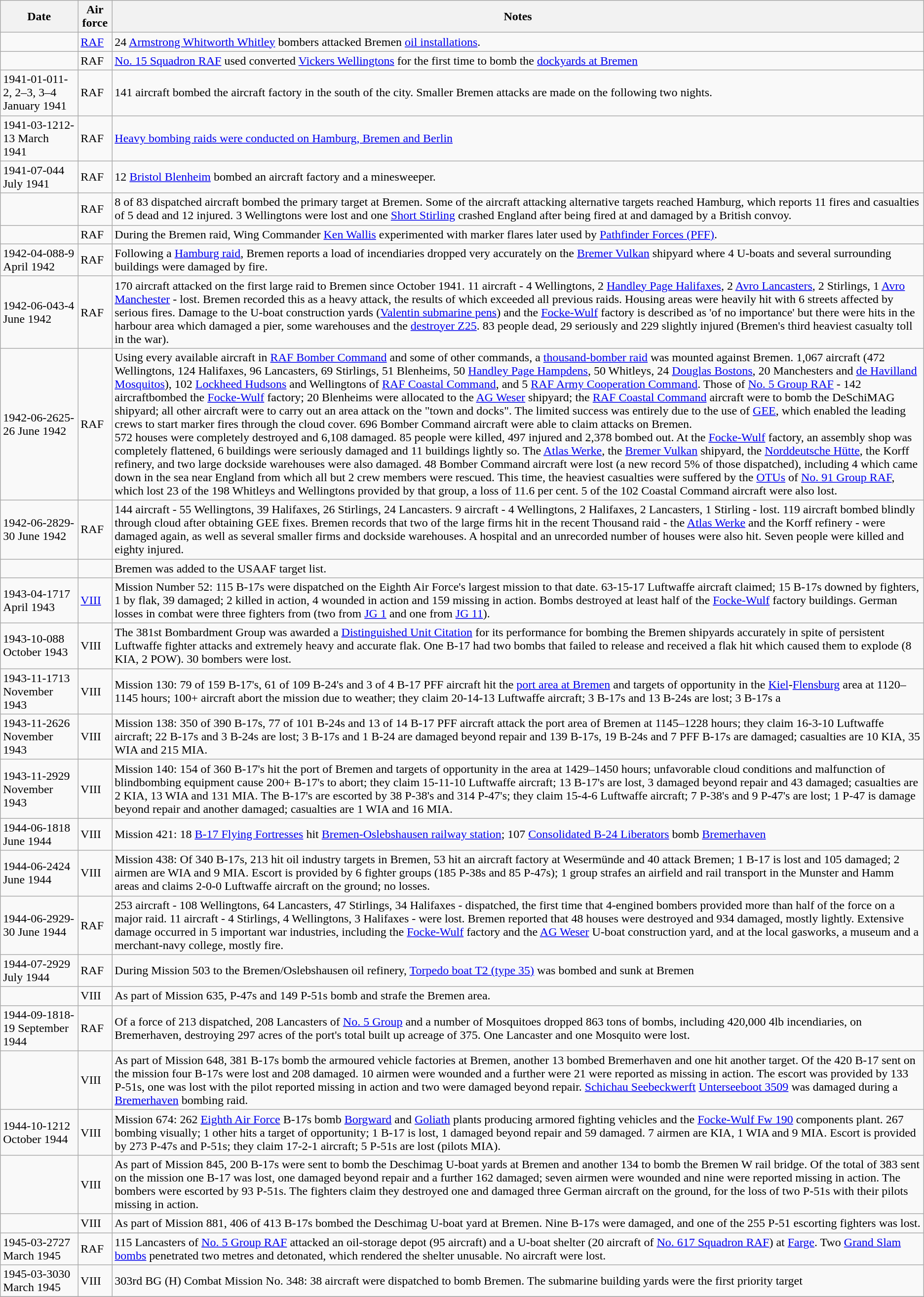<table class="wikitable sortable">
<tr>
<th style= width=20%>Date</th>
<th style=>Air force</th>
<th style=class="unsortable">Notes</th>
</tr>
<tr>
<td></td>
<td><a href='#'>RAF</a></td>
<td>24 <a href='#'>Armstrong Whitworth Whitley</a> bombers attacked Bremen <a href='#'>oil installations</a>.</td>
</tr>
<tr>
<td></td>
<td>RAF</td>
<td><a href='#'>No. 15 Squadron RAF</a> used converted <a href='#'>Vickers Wellingtons</a> for the first time to bomb the <a href='#'>dockyards at Bremen</a></td>
</tr>
<tr>
<td><span>1941-01-01</span>1-2, 2–3, 3–4 January 1941</td>
<td>RAF</td>
<td>141 aircraft bombed the aircraft factory in the south of the city. Smaller Bremen attacks are made on the following two nights.</td>
</tr>
<tr>
<td><span>1941-03-12</span>12-13 March 1941</td>
<td>RAF</td>
<td><a href='#'>Heavy bombing raids were conducted on Hamburg, Bremen and Berlin</a></td>
</tr>
<tr>
<td><span>1941-07-04</span>4 July 1941</td>
<td>RAF</td>
<td>12 <a href='#'>Bristol Blenheim</a> bombed an aircraft factory and a minesweeper.</td>
</tr>
<tr>
<td></td>
<td>RAF</td>
<td>8 of 83 dispatched aircraft bombed the primary target at Bremen. Some of the aircraft attacking alternative targets reached Hamburg, which reports 11 fires and casualties of 5 dead and 12 injured. 3 Wellingtons were lost and one <a href='#'>Short Stirling</a> crashed England after being fired at and damaged by a British convoy.</td>
</tr>
<tr>
<td></td>
<td>RAF</td>
<td>During the Bremen raid, Wing Commander <a href='#'>Ken Wallis</a> experimented with marker flares later used by <a href='#'>Pathfinder Forces (PFF)</a>.</td>
</tr>
<tr>
<td><span>1942-04-08</span>8-9 April 1942</td>
<td>RAF</td>
<td>Following a <a href='#'>Hamburg raid</a>, Bremen reports a load of incendiaries dropped very accurately on the <a href='#'>Bremer Vulkan</a> shipyard where 4 U-boats and several surrounding buildings were damaged by fire.</td>
</tr>
<tr>
<td><span>1942-06-04</span>3-4 June 1942</td>
<td>RAF</td>
<td>170 aircraft attacked on the first large raid to Bremen since October 1941. 11 aircraft - 4 Wellingtons, 2 <a href='#'>Handley Page Halifaxes</a>, 2 <a href='#'>Avro Lancasters</a>, 2 Stirlings, 1 <a href='#'>Avro Manchester</a> - lost.  Bremen recorded this as a heavy attack, the results of which exceeded all previous raids. Housing areas were heavily hit with 6 streets affected by serious fires. Damage to the U-boat construction yards (<a href='#'>Valentin submarine pens</a>) and the <a href='#'>Focke-Wulf</a> factory is described as 'of no importance' but there were hits in the harbour area which damaged a pier, some warehouses and the <a href='#'>destroyer Z25</a>. 83 people dead, 29 seriously and 229 slightly injured (Bremen's third heaviest casualty toll in the war).</td>
</tr>
<tr>
<td><span>1942-06-26</span>25-26 June 1942</td>
<td>RAF</td>
<td>Using every available aircraft in <a href='#'>RAF Bomber Command</a> and some of other commands, a <a href='#'>thousand-bomber raid</a> was mounted against Bremen. 1,067 aircraft (472 Wellingtons, 124 Halifaxes, 96 Lancasters, 69 Stirlings, 51 Blenheims, 50 <a href='#'>Handley Page Hampdens</a>, 50 Whitleys, 24 <a href='#'>Douglas Bostons</a>, 20 Manchesters and <a href='#'>de Havilland Mosquitos</a>), 102 <a href='#'>Lockheed Hudsons</a> and Wellingtons of <a href='#'>RAF Coastal Command</a>, and 5 <a href='#'>RAF Army Cooperation Command</a>.  Those of <a href='#'>No. 5 Group RAF</a> - 142 aircraftbombed the <a href='#'>Focke-Wulf</a> factory; 20 Blenheims were allocated to the <a href='#'>AG Weser</a> shipyard; the <a href='#'>RAF Coastal Command</a> aircraft were to bomb the DeSchiMAG shipyard; all other aircraft were to carry out an area attack on the "town and docks".  The limited success was entirely due to the use of <a href='#'>GEE</a>, which enabled the leading crews to start marker fires through the cloud cover.  696 Bomber Command aircraft were able to claim attacks on Bremen. <br> 572 houses were completely destroyed and 6,108 damaged. 85 people were killed, 497 injured and 2,378 bombed out. At the <a href='#'>Focke-Wulf</a> factory, an assembly shop was completely flattened, 6 buildings were seriously damaged and 11 buildings lightly so. The <a href='#'>Atlas Werke</a>, the <a href='#'>Bremer Vulkan</a> shipyard, the <a href='#'>Norddeutsche Hütte</a>, the Korff refinery, and two large dockside warehouses were also damaged.  48 Bomber Command aircraft were lost (a new record 5% of those dispatched), including 4 which came down in the sea near England from which all but 2 crew members were rescued.  This time, the heaviest casualties were suffered by the <a href='#'>OTUs</a> of <a href='#'>No. 91 Group RAF</a>, which lost 23 of the 198 Whitleys and Wellingtons provided by that group, a loss of 11.6 per cent. 5 of the 102 Coastal Command aircraft were also lost.</td>
</tr>
<tr>
<td><span>1942-06-28</span>29-30 June 1942</td>
<td>RAF</td>
<td>144 aircraft - 55 Wellingtons, 39 Halifaxes, 26 Stirlings, 24 Lancasters. 9 aircraft - 4 Wellingtons, 2 Halifaxes, 2 Lancasters, 1 Stirling - lost.  119 aircraft bombed blindly through cloud after obtaining GEE fixes. Bremen records that two of the large firms hit in the recent Thousand raid - the <a href='#'>Atlas Werke</a> and the Korff refinery - were damaged again, as well as several smaller firms and dockside warehouses. A hospital and an unrecorded number of houses were also hit. Seven people were killed and eighty injured.</td>
</tr>
<tr>
<td></td>
<td></td>
<td>Bremen was added to the USAAF target list.</td>
</tr>
<tr>
<td><span>1943-04-17</span>17 April 1943</td>
<td><a href='#'>VIII</a></td>
<td>Mission Number 52: 115 B-17s were dispatched on the Eighth Air Force's largest mission to that date.  63-15-17 Luftwaffe aircraft claimed; 15 B-17s downed by fighters, 1 by flak, 39 damaged; 2 killed in action, 4 wounded in action and 159 missing in action.  Bombs destroyed at least half of the <a href='#'>Focke-Wulf</a> factory buildings. German losses in combat were three fighters from (two from <a href='#'>JG 1</a> and one from <a href='#'>JG 11</a>).</td>
</tr>
<tr>
<td><span>1943-10-08</span>8 October 1943</td>
<td>VIII</td>
<td>The 381st Bombardment Group was awarded a <a href='#'>Distinguished Unit Citation</a> for its performance for bombing the Bremen shipyards accurately in spite of persistent Luftwaffe fighter attacks and extremely heavy and accurate flak.  One B-17 had two bombs that failed to release and received a flak hit which caused them to explode (8 KIA, 2 POW).  30 bombers were lost.</td>
</tr>
<tr>
<td><span>1943-11-17</span>13 November 1943</td>
<td>VIII</td>
<td>Mission 130: 79 of 159 B-17's, 61 of 109 B-24's and 3 of 4 B-17 PFF aircraft hit the <a href='#'>port area at Bremen</a> and targets of opportunity in the <a href='#'>Kiel</a>-<a href='#'>Flensburg</a> area at 1120–1145 hours; 100+ aircraft abort the mission due to weather; they claim 20-14-13 Luftwaffe aircraft; 3 B-17s and 13 B-24s are lost; 3 B-17s a</td>
</tr>
<tr>
<td><span>1943-11-26</span>26 November 1943</td>
<td>VIII</td>
<td>Mission 138: 350 of 390 B-17s, 77 of 101 B-24s and 13 of 14 B-17 PFF aircraft attack the port area of Bremen at 1145–1228 hours; they claim 16-3-10 Luftwaffe aircraft; 22 B-17s and 3 B-24s are lost; 3 B-17s and 1 B-24 are damaged beyond repair and 139 B-17s, 19 B-24s and 7 PFF B-17s are damaged; casualties are 10 KIA, 35 WIA and 215 MIA.</td>
</tr>
<tr>
<td><span>1943-11-29</span>29 November 1943</td>
<td>VIII</td>
<td>Mission 140: 154 of 360 B-17's hit the port of Bremen and targets of opportunity in the area at 1429–1450 hours; unfavorable cloud conditions and malfunction of blindbombing equipment cause 200+ B-17's to abort; they claim 15-11-10 Luftwaffe aircraft; 13 B-17's are lost, 3 damaged beyond repair and 43 damaged; casualties are 2 KIA, 13 WIA and 131 MIA. The B-17's are escorted by 38 P-38's and 314 P-47's; they claim 15-4-6 Luftwaffe aircraft; 7 P-38's and 9 P-47's are lost; 1 P-47 is damage beyond repair and another damaged; casualties are 1 WIA and 16 MIA.</td>
</tr>
<tr>
<td><span>1944-06-18</span>18 June 1944</td>
<td>VIII</td>
<td>Mission 421: 18 <a href='#'>B-17 Flying Fortresses</a> hit <a href='#'>Bremen-Oslebshausen railway station</a>; 107 <a href='#'>Consolidated B-24 Liberators</a> bomb <a href='#'>Bremerhaven</a></td>
</tr>
<tr>
<td><span>1944-06-24</span>24 June 1944</td>
<td>VIII</td>
<td>Mission 438: Of 340 B-17s, 213 hit oil industry targets in Bremen, 53 hit an aircraft factory at Wesermünde and 40 attack Bremen; 1 B-17 is lost and 105 damaged; 2 airmen are WIA and 9 MIA. Escort is provided by 6 fighter groups (185 P-38s and 85 P-47s); 1 group strafes an airfield and rail transport in the Munster and Hamm areas and claims 2-0-0 Luftwaffe aircraft on the ground; no losses.</td>
</tr>
<tr>
<td><span>1944-06-29</span>29-30 June 1944</td>
<td>RAF</td>
<td>253 aircraft - 108 Wellingtons, 64 Lancasters, 47 Stirlings, 34 Halifaxes - dispatched, the first time that 4-engined bombers provided more than half of the force on a major raid. 11 aircraft - 4 Stirlings, 4 Wellingtons, 3 Halifaxes - were lost.  Bremen reported that 48 houses were destroyed and 934 damaged, mostly lightly. Extensive damage occurred in 5 important war industries, including the <a href='#'>Focke-Wulf</a> factory and the <a href='#'>AG Weser</a> U-boat construction yard, and at the local gasworks, a museum and a merchant-navy college, mostly fire.</td>
</tr>
<tr>
<td><span>1944-07-29</span>29 July 1944</td>
<td>RAF</td>
<td>During Mission 503 to the Bremen/Oslebshausen oil refinery, <a href='#'>Torpedo boat T2 (type 35)</a> was bombed and sunk at Bremen</td>
</tr>
<tr>
<td></td>
<td>VIII</td>
<td>As part of Mission 635, P-47s and 149 P-51s bomb and strafe the Bremen area.</td>
</tr>
<tr>
<td><span>1944-09-18</span>18-19 September 1944</td>
<td>RAF</td>
<td>Of a force of 213 dispatched, 208 Lancasters of <a href='#'>No. 5 Group</a> and a number of Mosquitoes dropped 863 tons of bombs, including 420,000 4lb incendiaries, on Bremerhaven, destroying 297 acres of the port's total built up acreage of 375. One Lancaster and one Mosquito were lost.</td>
</tr>
<tr>
<td></td>
<td>VIII</td>
<td>As part of Mission 648, 381 B-17s bomb the armoured vehicle factories at Bremen, another 13 bombed Bremerhaven and one hit another target. Of the 420 B-17 sent on the mission four B-17s were lost and 208 damaged. 10 airmen were wounded and a further were 21 were reported as missing in action. The escort was provided by 133 P-51s, one was lost with the pilot reported missing in action and two were damaged beyond repair. <a href='#'>Schichau Seebeckwerft</a> <a href='#'>Unterseeboot 3509</a> was damaged during a <a href='#'>Bremerhaven</a> bombing raid.</td>
</tr>
<tr>
<td><span>1944-10-12</span>12 October 1944</td>
<td>VIII</td>
<td>Mission 674:   262 <a href='#'>Eighth Air Force</a> B-17s bomb <a href='#'>Borgward</a> and <a href='#'>Goliath</a> plants producing armored fighting vehicles and the <a href='#'>Focke-Wulf Fw 190</a> components plant.  267 bombing visually; 1 other hits a target of opportunity; 1 B-17 is lost, 1 damaged beyond repair and 59 damaged. 7 airmen are KIA, 1 WIA and 9 MIA. Escort is provided by 273 P-47s and P-51s; they claim 17-2-1 aircraft; 5 P-51s are lost (pilots MIA).</td>
</tr>
<tr>
<td></td>
<td>VIII</td>
<td>As part of Mission 845, 200 B-17s were sent to bomb the Deschimag U-boat yards at Bremen and another 134 to bomb the Bremen W rail bridge. Of the total of 383 sent on the mission one B-17 was lost, one damaged beyond repair and a further 162 damaged; seven airmen were wounded and nine were reported missing in action. The bombers were escorted by 93 P-51s. The fighters claim they destroyed one and damaged three German aircraft on the ground, for the loss of two P-51s with their pilots missing in action.</td>
</tr>
<tr>
<td></td>
<td>VIII</td>
<td>As part of Mission 881, 406 of 413 B-17s bombed the Deschimag U-boat yard at Bremen. Nine B-17s were damaged, and one of the 255 P-51 escorting fighters was lost.</td>
</tr>
<tr>
<td><span>1945-03-27</span>27 March 1945</td>
<td>RAF</td>
<td>115 Lancasters of <a href='#'>No. 5 Group RAF</a> attacked an oil-storage depot (95 aircraft) and a U-boat shelter (20 aircraft of <a href='#'>No. 617 Squadron RAF</a>) at <a href='#'>Farge</a>. Two <a href='#'>Grand Slam bombs</a> penetrated two metres and detonated, which rendered the shelter unusable. No aircraft were lost.</td>
</tr>
<tr>
<td><span>1945-03-30</span>30 March 1945</td>
<td>VIII</td>
<td>303rd BG (H) Combat Mission No. 348: 38 aircraft were dispatched to bomb Bremen. The submarine building yards were the first priority target</td>
</tr>
<tr>
</tr>
</table>
